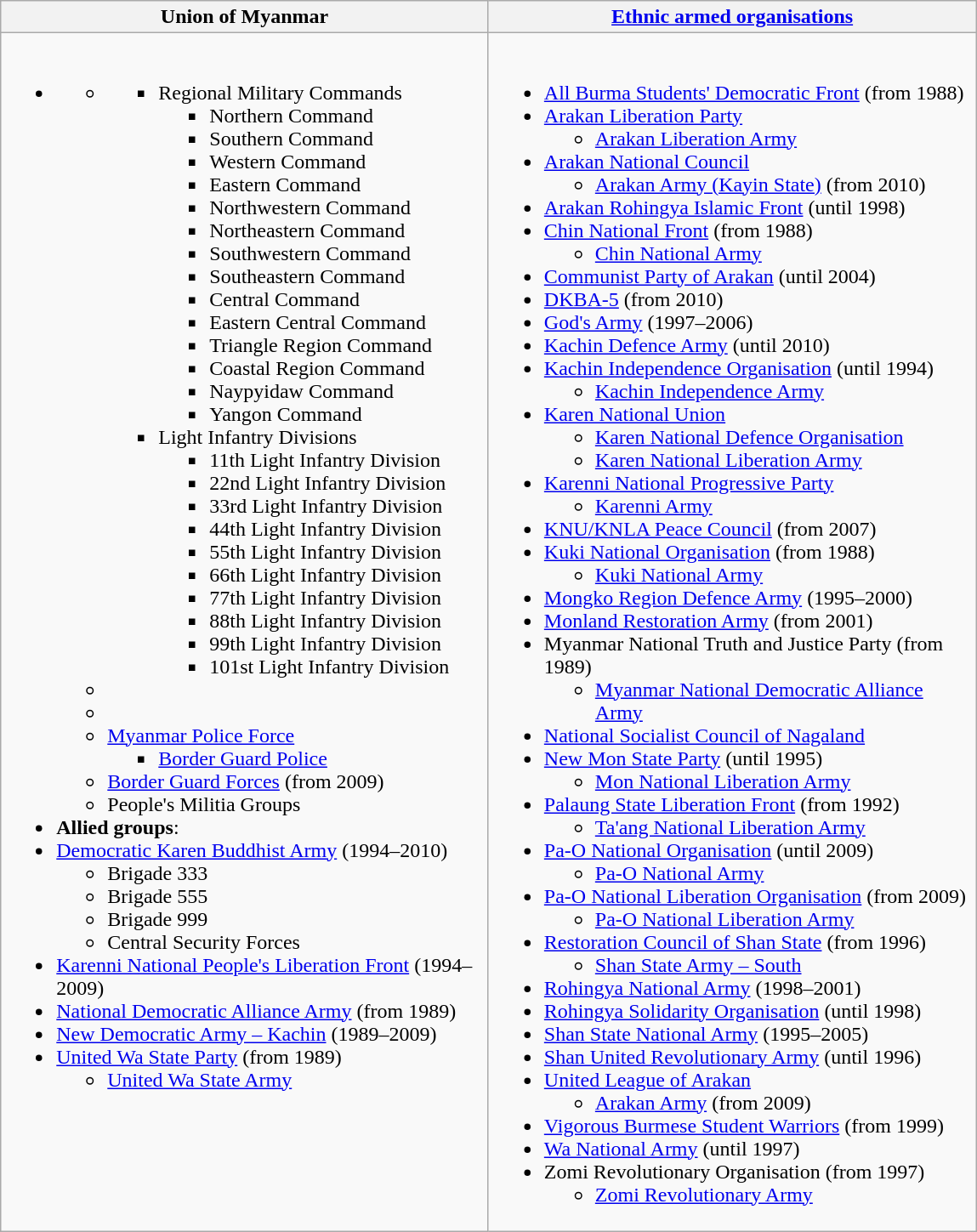<table class="wikitable" width="auto">
<tr>
<th style="width:375px"> Union of Myanmar </th>
<th style="width:375px"><a href='#'>Ethnic armed organisations</a></th>
</tr>
<tr>
<td valign="top"><br><ul><li><ul><li><ul><li>Regional Military Commands<ul><li> Northern Command</li><li> Southern Command</li><li> Western Command</li><li> Eastern Command</li><li> Northwestern Command</li><li> Northeastern Command</li><li> Southwestern Command</li><li> Southeastern Command</li><li> Central Command</li><li> Eastern Central Command</li><li> Triangle Region Command</li><li> Coastal Region Command</li><li> Naypyidaw Command</li><li> Yangon Command</li></ul></li><li>Light Infantry Divisions<ul><li> 11th Light Infantry Division</li><li> 22nd Light Infantry Division</li><li> 33rd Light Infantry Division</li><li> 44th Light Infantry Division</li><li> 55th Light Infantry Division</li><li> 66th Light Infantry Division</li><li> 77th Light Infantry Division</li><li> 88th Light Infantry Division</li><li> 99th Light Infantry Division</li><li> 101st Light Infantry Division</li></ul></li></ul></li><li></li><li></li><li> <a href='#'>Myanmar Police Force</a><ul><li><a href='#'>Border Guard Police</a></li></ul></li><li><a href='#'>Border Guard Forces</a> (from 2009)</li><li>People's Militia Groups</li></ul></li><li><strong>Allied groups</strong>:</li><li> <a href='#'>Democratic Karen Buddhist Army</a> (1994–2010)<ul><li>Brigade 333</li><li>Brigade 555</li><li>Brigade 999</li><li>Central Security Forces</li></ul></li><li> <a href='#'>Karenni National People's Liberation Front</a> (1994–2009)</li><li> <a href='#'>National Democratic Alliance Army</a> (from 1989)</li><li><a href='#'>New Democratic Army – Kachin</a> (1989–2009)</li><li> <a href='#'>United Wa State Party</a> (from 1989)<ul><li> <a href='#'>United Wa State Army</a></li></ul></li></ul></td>
<td valign="top"><br><ul><li> <a href='#'>All Burma Students' Democratic Front</a> (from 1988)</li><li> <a href='#'>Arakan Liberation Party</a><ul><li><a href='#'>Arakan Liberation Army</a></li></ul></li><li> <a href='#'>Arakan National Council</a><ul><li> <a href='#'>Arakan Army (Kayin State)</a> (from 2010)</li></ul></li><li><a href='#'>Arakan Rohingya Islamic Front</a> (until 1998)</li><li> <a href='#'>Chin National Front</a> (from 1988)<ul><li><a href='#'>Chin National Army</a></li></ul></li><li><a href='#'>Communist Party of Arakan</a> (until 2004)</li><li> <a href='#'>DKBA-5</a> (from 2010)</li><li><a href='#'>God's Army</a> (1997–2006)</li><li> <a href='#'>Kachin Defence Army</a> (until 2010)</li><li> <a href='#'>Kachin Independence Organisation</a> (until 1994)<ul><li><a href='#'>Kachin Independence Army</a></li></ul></li><li> <a href='#'>Karen National Union</a><ul><li> <a href='#'>Karen National Defence Organisation</a></li><li> <a href='#'>Karen National Liberation Army</a></li></ul></li><li> <a href='#'>Karenni National Progressive Party</a><ul><li> <a href='#'>Karenni Army</a></li></ul></li><li><a href='#'>KNU/KNLA Peace Council</a> (from 2007)</li><li> <a href='#'>Kuki National Organisation</a> (from 1988)<ul><li><a href='#'>Kuki National Army</a></li></ul></li><li><a href='#'>Mongko Region Defence Army</a> (1995–2000)</li><li><a href='#'>Monland Restoration Army</a> (from 2001)</li><li> Myanmar National Truth and Justice Party (from 1989)<ul><li> <a href='#'>Myanmar National Democratic Alliance Army</a></li></ul></li><li> <a href='#'>National Socialist Council of Nagaland</a></li><li> <a href='#'>New Mon State Party</a> (until 1995)<ul><li><a href='#'>Mon National Liberation Army</a></li></ul></li><li> <a href='#'>Palaung State Liberation Front</a> (from 1992)<ul><li><a href='#'>Ta'ang National Liberation Army</a></li></ul></li><li> <a href='#'>Pa-O National Organisation</a> (until 2009)<ul><li><a href='#'>Pa-O National Army</a></li></ul></li><li> <a href='#'>Pa-O National Liberation Organisation</a> (from 2009)<ul><li><a href='#'>Pa-O National Liberation Army</a></li></ul></li><li> <a href='#'>Restoration Council of Shan State</a> (from 1996)<ul><li> <a href='#'>Shan State Army – South</a></li></ul></li><li><a href='#'>Rohingya National Army</a> (1998–2001)</li><li> <a href='#'>Rohingya Solidarity Organisation</a> (until 1998)</li><li> <a href='#'>Shan State National Army</a> (1995–2005)</li><li> <a href='#'>Shan United Revolutionary Army</a> (until 1996)</li><li> <a href='#'>United League of Arakan</a><ul><li> <a href='#'>Arakan Army</a> (from 2009)</li></ul></li><li> <a href='#'>Vigorous Burmese Student Warriors</a> (from 1999)</li><li> <a href='#'>Wa National Army</a> (until 1997)</li><li> Zomi Revolutionary Organisation (from 1997)<ul><li><a href='#'>Zomi Revolutionary Army</a></li></ul></li></ul></td>
</tr>
</table>
